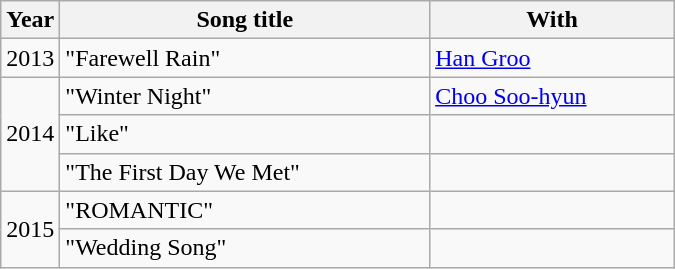<table class="wikitable" style="width:450px">
<tr>
<th width=10>Year</th>
<th>Song title</th>
<th>With</th>
</tr>
<tr>
<td>2013</td>
<td>"Farewell Rain"</td>
<td><a href='#'>Han Groo</a></td>
</tr>
<tr>
<td rowspan=3>2014</td>
<td>"Winter Night"</td>
<td><a href='#'>Choo Soo-hyun</a></td>
</tr>
<tr>
<td>"Like"</td>
<td></td>
</tr>
<tr>
<td>"The First Day We Met"</td>
<td></td>
</tr>
<tr>
<td rowspan=2>2015</td>
<td>"ROMANTIC"</td>
<td></td>
</tr>
<tr>
<td>"Wedding Song"</td>
<td></td>
</tr>
</table>
